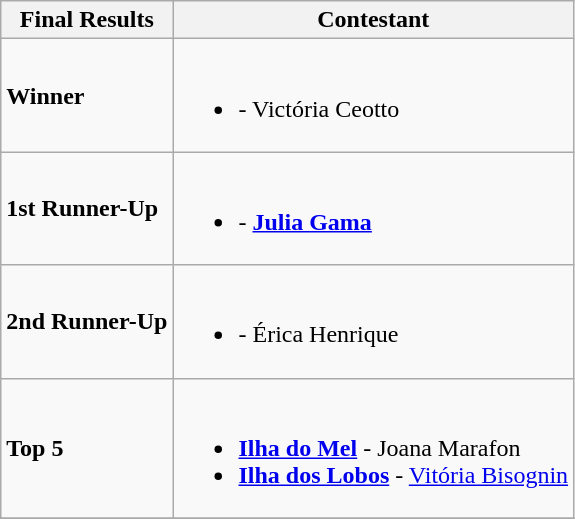<table class="wikitable">
<tr>
<th>Final Results</th>
<th>Contestant</th>
</tr>
<tr>
<td><strong>Winner</strong></td>
<td><br><ul><li><strong></strong> - Victória Ceotto</li></ul></td>
</tr>
<tr>
<td><strong>1st Runner-Up</strong></td>
<td><br><ul><li><strong></strong> - <strong><a href='#'>Julia Gama</a></strong></li></ul></td>
</tr>
<tr>
<td><strong>2nd Runner-Up</strong></td>
<td><br><ul><li><strong></strong> - Érica Henrique</li></ul></td>
</tr>
<tr>
<td><strong>Top 5</strong></td>
<td><br><ul><li><strong> <a href='#'>Ilha do Mel</a></strong> - Joana Marafon</li><li><strong> <a href='#'>Ilha dos Lobos</a></strong> - <a href='#'>Vitória Bisognin</a></li></ul></td>
</tr>
<tr>
</tr>
</table>
